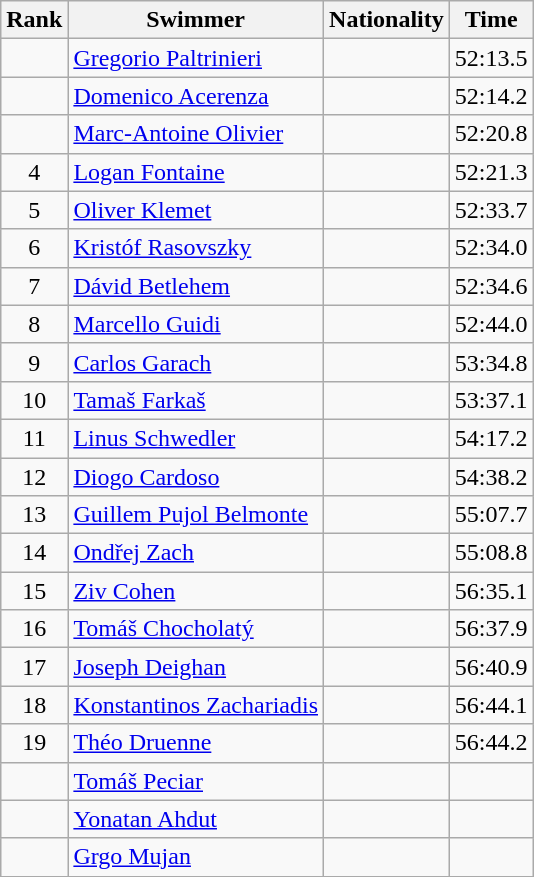<table class="wikitable sortable" style="text-align:center">
<tr>
<th>Rank</th>
<th>Swimmer</th>
<th>Nationality</th>
<th>Time</th>
</tr>
<tr>
<td></td>
<td align=left><a href='#'>Gregorio Paltrinieri</a></td>
<td align=left></td>
<td>52:13.5</td>
</tr>
<tr>
<td></td>
<td align=left><a href='#'>Domenico Acerenza</a></td>
<td align=left></td>
<td>52:14.2</td>
</tr>
<tr>
<td></td>
<td align=left><a href='#'>Marc-Antoine Olivier</a></td>
<td align=left></td>
<td>52:20.8</td>
</tr>
<tr>
<td>4</td>
<td align=left><a href='#'>Logan Fontaine</a></td>
<td align=left></td>
<td>52:21.3</td>
</tr>
<tr>
<td>5</td>
<td align=left><a href='#'>Oliver Klemet</a></td>
<td align=left></td>
<td>52:33.7</td>
</tr>
<tr>
<td>6</td>
<td align=left><a href='#'>Kristóf Rasovszky</a></td>
<td align=left></td>
<td>52:34.0</td>
</tr>
<tr>
<td>7</td>
<td align=left><a href='#'>Dávid Betlehem</a></td>
<td align=left></td>
<td>52:34.6</td>
</tr>
<tr>
<td>8</td>
<td align=left><a href='#'>Marcello Guidi</a></td>
<td align=left></td>
<td>52:44.0</td>
</tr>
<tr>
<td>9</td>
<td align=left><a href='#'>Carlos Garach</a></td>
<td align=left></td>
<td>53:34.8</td>
</tr>
<tr>
<td>10</td>
<td align=left><a href='#'>Tamaš Farkaš</a></td>
<td align=left></td>
<td>53:37.1</td>
</tr>
<tr>
<td>11</td>
<td align=left><a href='#'>Linus Schwedler</a></td>
<td align=left></td>
<td>54:17.2</td>
</tr>
<tr>
<td>12</td>
<td align=left><a href='#'>Diogo Cardoso</a></td>
<td align=left></td>
<td>54:38.2</td>
</tr>
<tr>
<td>13</td>
<td align=left><a href='#'>Guillem Pujol Belmonte</a></td>
<td align=left></td>
<td>55:07.7</td>
</tr>
<tr>
<td>14</td>
<td align=left><a href='#'>Ondřej Zach</a></td>
<td align=left></td>
<td>55:08.8</td>
</tr>
<tr>
<td>15</td>
<td align=left><a href='#'>Ziv Cohen</a></td>
<td align=left></td>
<td>56:35.1</td>
</tr>
<tr>
<td>16</td>
<td align=left><a href='#'>Tomáš Chocholatý</a></td>
<td align=left></td>
<td>56:37.9</td>
</tr>
<tr>
<td>17</td>
<td align=left><a href='#'>Joseph Deighan</a></td>
<td align=left></td>
<td>56:40.9</td>
</tr>
<tr>
<td>18</td>
<td align=left><a href='#'>Konstantinos Zachariadis</a></td>
<td align=left></td>
<td>56:44.1</td>
</tr>
<tr>
<td>19</td>
<td align=left><a href='#'>Théo Druenne</a></td>
<td align=left></td>
<td>56:44.2</td>
</tr>
<tr>
<td></td>
<td align=left><a href='#'>Tomáš Peciar</a></td>
<td align=left></td>
<td></td>
</tr>
<tr>
<td></td>
<td align=left><a href='#'>Yonatan Ahdut</a></td>
<td align=left></td>
<td></td>
</tr>
<tr>
<td></td>
<td align=left><a href='#'>Grgo Mujan</a></td>
<td align=left></td>
<td></td>
</tr>
</table>
